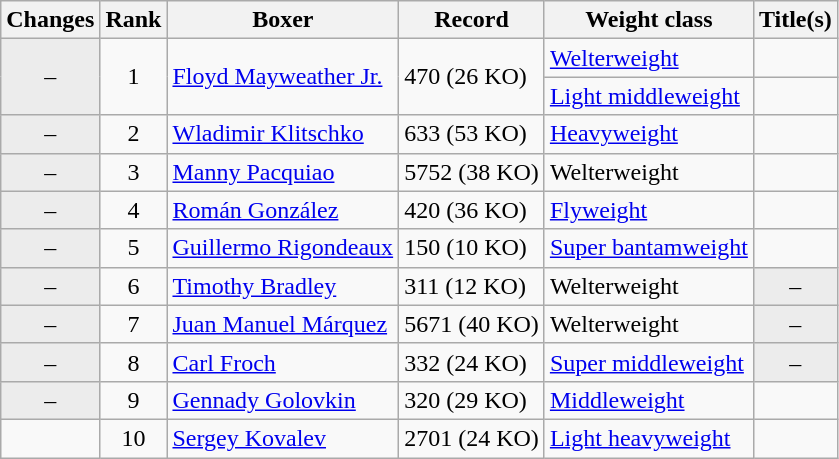<table class="wikitable ">
<tr>
<th>Changes</th>
<th>Rank</th>
<th>Boxer</th>
<th>Record</th>
<th>Weight class</th>
<th>Title(s)</th>
</tr>
<tr>
<td rowspan=2 align=center bgcolor=#ECECEC>–</td>
<td rowspan=2 align=center>1</td>
<td rowspan=2><a href='#'>Floyd Mayweather Jr.</a></td>
<td rowspan=2>470 (26 KO)</td>
<td><a href='#'>Welterweight</a></td>
<td></td>
</tr>
<tr>
<td><a href='#'>Light middleweight</a></td>
<td></td>
</tr>
<tr>
<td align=center bgcolor=#ECECEC>–</td>
<td align=center>2</td>
<td><a href='#'>Wladimir Klitschko</a></td>
<td>633 (53 KO)</td>
<td><a href='#'>Heavyweight</a></td>
<td></td>
</tr>
<tr>
<td align=center bgcolor=#ECECEC>–</td>
<td align=center>3</td>
<td><a href='#'>Manny Pacquiao</a></td>
<td>5752 (38 KO)</td>
<td>Welterweight</td>
<td></td>
</tr>
<tr>
<td align=center bgcolor=#ECECEC>–</td>
<td align=center>4</td>
<td><a href='#'>Román González</a></td>
<td>420 (36 KO)</td>
<td><a href='#'>Flyweight</a></td>
<td></td>
</tr>
<tr>
<td align=center bgcolor=#ECECEC>–</td>
<td align=center>5</td>
<td><a href='#'>Guillermo Rigondeaux</a></td>
<td>150 (10 KO)</td>
<td><a href='#'>Super bantamweight</a></td>
<td></td>
</tr>
<tr>
<td align=center bgcolor=#ECECEC>–</td>
<td align=center>6</td>
<td><a href='#'>Timothy Bradley</a></td>
<td>311 (12 KO)</td>
<td>Welterweight</td>
<td align=center bgcolor=#ECECEC data-sort-value="Z">–</td>
</tr>
<tr>
<td align=center bgcolor=#ECECEC>–</td>
<td align=center>7</td>
<td><a href='#'>Juan Manuel Márquez</a></td>
<td>5671 (40 KO)</td>
<td>Welterweight</td>
<td align=center bgcolor=#ECECEC data-sort-value="Z">–</td>
</tr>
<tr>
<td align=center bgcolor=#ECECEC>–</td>
<td align=center>8</td>
<td><a href='#'>Carl Froch</a></td>
<td>332 (24 KO)</td>
<td><a href='#'>Super middleweight</a></td>
<td align=center bgcolor=#ECECEC data-sort-value="Z">–</td>
</tr>
<tr>
<td align=center bgcolor=#ECECEC>–</td>
<td align=center>9</td>
<td><a href='#'>Gennady Golovkin</a></td>
<td>320 (29 KO)</td>
<td><a href='#'>Middleweight</a></td>
<td></td>
</tr>
<tr>
<td align=center></td>
<td align=center>10</td>
<td><a href='#'>Sergey Kovalev</a></td>
<td>2701 (24 KO)</td>
<td><a href='#'>Light heavyweight</a></td>
<td></td>
</tr>
</table>
